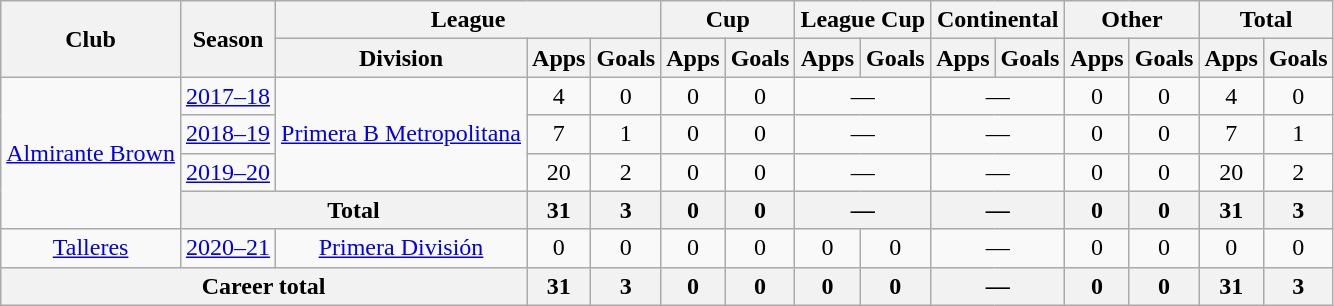<table class="wikitable" style="text-align:center">
<tr>
<th rowspan="2">Club</th>
<th rowspan="2">Season</th>
<th colspan="3">League</th>
<th colspan="2">Cup</th>
<th colspan="2">League Cup</th>
<th colspan="2">Continental</th>
<th colspan="2">Other</th>
<th colspan="2">Total</th>
</tr>
<tr>
<th>Division</th>
<th>Apps</th>
<th>Goals</th>
<th>Apps</th>
<th>Goals</th>
<th>Apps</th>
<th>Goals</th>
<th>Apps</th>
<th>Goals</th>
<th>Apps</th>
<th>Goals</th>
<th>Apps</th>
<th>Goals</th>
</tr>
<tr>
<td rowspan="4"><a href='#'>Almirante Brown</a></td>
<td><a href='#'>2017–18</a></td>
<td rowspan="3"><a href='#'>Primera B Metropolitana</a></td>
<td>4</td>
<td>0</td>
<td>0</td>
<td>0</td>
<td colspan="2">—</td>
<td colspan="2">—</td>
<td>0</td>
<td>0</td>
<td>4</td>
<td>0</td>
</tr>
<tr>
<td><a href='#'>2018–19</a></td>
<td>7</td>
<td>1</td>
<td>0</td>
<td>0</td>
<td colspan="2">—</td>
<td colspan="2">—</td>
<td>0</td>
<td>0</td>
<td>7</td>
<td>1</td>
</tr>
<tr>
<td><a href='#'>2019–20</a></td>
<td>20</td>
<td>2</td>
<td>0</td>
<td>0</td>
<td colspan="2">—</td>
<td colspan="2">—</td>
<td>0</td>
<td>0</td>
<td>20</td>
<td>2</td>
</tr>
<tr>
<th colspan="2">Total</th>
<th>31</th>
<th>3</th>
<th>0</th>
<th>0</th>
<th colspan="2">—</th>
<th colspan="2">—</th>
<th>0</th>
<th>0</th>
<th>31</th>
<th>3</th>
</tr>
<tr>
<td rowspan="1"><a href='#'>Talleres</a></td>
<td><a href='#'>2020–21</a></td>
<td rowspan="1"><a href='#'>Primera División</a></td>
<td>0</td>
<td>0</td>
<td>0</td>
<td>0</td>
<td>0</td>
<td>0</td>
<td colspan="2">—</td>
<td>0</td>
<td>0</td>
<td>0</td>
<td>0</td>
</tr>
<tr>
<th colspan="3">Career total</th>
<th>31</th>
<th>3</th>
<th>0</th>
<th>0</th>
<th>0</th>
<th>0</th>
<th colspan="2">—</th>
<th>0</th>
<th>0</th>
<th>31</th>
<th>3</th>
</tr>
</table>
